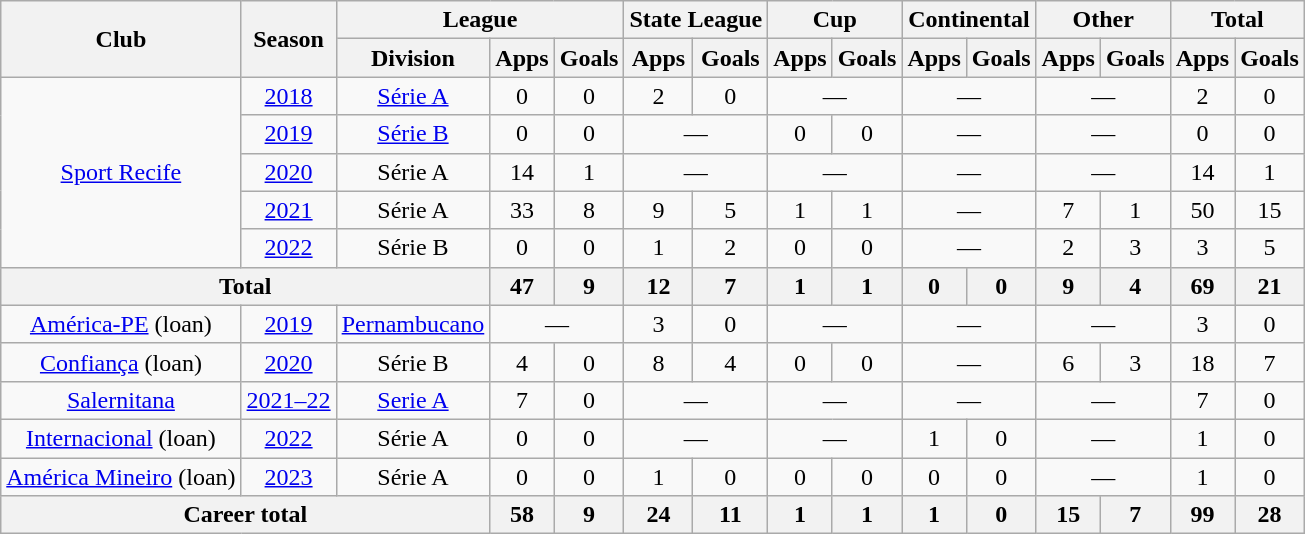<table class="wikitable" style="text-align: center;">
<tr>
<th rowspan="2">Club</th>
<th rowspan="2">Season</th>
<th colspan="3">League</th>
<th colspan="2">State League</th>
<th colspan="2">Cup</th>
<th colspan="2">Continental</th>
<th colspan="2">Other</th>
<th colspan="2">Total</th>
</tr>
<tr>
<th>Division</th>
<th>Apps</th>
<th>Goals</th>
<th>Apps</th>
<th>Goals</th>
<th>Apps</th>
<th>Goals</th>
<th>Apps</th>
<th>Goals</th>
<th>Apps</th>
<th>Goals</th>
<th>Apps</th>
<th>Goals</th>
</tr>
<tr>
<td rowspan="5" valign="center"><a href='#'>Sport Recife</a></td>
<td><a href='#'>2018</a></td>
<td><a href='#'>Série A</a></td>
<td>0</td>
<td>0</td>
<td>2</td>
<td>0</td>
<td colspan="2">—</td>
<td colspan="2">—</td>
<td colspan="2">—</td>
<td>2</td>
<td>0</td>
</tr>
<tr>
<td><a href='#'>2019</a></td>
<td><a href='#'>Série B</a></td>
<td>0</td>
<td>0</td>
<td colspan="2">—</td>
<td>0</td>
<td>0</td>
<td colspan="2">—</td>
<td colspan="2">—</td>
<td>0</td>
<td>0</td>
</tr>
<tr>
<td><a href='#'>2020</a></td>
<td>Série A</td>
<td>14</td>
<td>1</td>
<td colspan="2">—</td>
<td colspan="2">—</td>
<td colspan="2">—</td>
<td colspan="2">—</td>
<td>14</td>
<td>1</td>
</tr>
<tr>
<td><a href='#'>2021</a></td>
<td>Série A</td>
<td>33</td>
<td>8</td>
<td>9</td>
<td>5</td>
<td>1</td>
<td>1</td>
<td colspan="2">—</td>
<td>7</td>
<td>1</td>
<td>50</td>
<td>15</td>
</tr>
<tr>
<td><a href='#'>2022</a></td>
<td>Série B</td>
<td>0</td>
<td>0</td>
<td>1</td>
<td>2</td>
<td>0</td>
<td>0</td>
<td colspan="2">—</td>
<td>2</td>
<td>3</td>
<td>3</td>
<td>5</td>
</tr>
<tr>
<th colspan="3">Total</th>
<th>47</th>
<th>9</th>
<th>12</th>
<th>7</th>
<th>1</th>
<th>1</th>
<th>0</th>
<th>0</th>
<th>9</th>
<th>4</th>
<th>69</th>
<th>21</th>
</tr>
<tr>
<td valign="center"><a href='#'>América-PE</a> (loan)</td>
<td><a href='#'>2019</a></td>
<td><a href='#'>Pernambucano</a></td>
<td colspan="2">—</td>
<td>3</td>
<td>0</td>
<td colspan="2">—</td>
<td colspan="2">—</td>
<td colspan="2">—</td>
<td>3</td>
<td>0</td>
</tr>
<tr>
<td valign="center"><a href='#'>Confiança</a> (loan)</td>
<td><a href='#'>2020</a></td>
<td>Série B</td>
<td>4</td>
<td>0</td>
<td>8</td>
<td>4</td>
<td>0</td>
<td>0</td>
<td colspan="2">—</td>
<td>6</td>
<td>3</td>
<td>18</td>
<td>7</td>
</tr>
<tr>
<td valign="center"><a href='#'>Salernitana</a></td>
<td><a href='#'>2021–22</a></td>
<td><a href='#'>Serie A</a></td>
<td>7</td>
<td>0</td>
<td colspan="2">—</td>
<td colspan="2">—</td>
<td colspan="2">—</td>
<td colspan="2">—</td>
<td>7</td>
<td>0</td>
</tr>
<tr>
<td valign="center"><a href='#'>Internacional</a> (loan)</td>
<td><a href='#'>2022</a></td>
<td>Série A</td>
<td>0</td>
<td>0</td>
<td colspan="2">—</td>
<td colspan="2">—</td>
<td>1</td>
<td>0</td>
<td colspan="2">—</td>
<td>1</td>
<td>0</td>
</tr>
<tr>
<td valign="center"><a href='#'>América Mineiro</a> (loan)</td>
<td><a href='#'>2023</a></td>
<td>Série A</td>
<td>0</td>
<td>0</td>
<td>1</td>
<td>0</td>
<td>0</td>
<td>0</td>
<td>0</td>
<td>0</td>
<td colspan="2">—</td>
<td>1</td>
<td>0</td>
</tr>
<tr>
<th colspan="3"><strong>Career total</strong></th>
<th>58</th>
<th>9</th>
<th>24</th>
<th>11</th>
<th>1</th>
<th>1</th>
<th>1</th>
<th>0</th>
<th>15</th>
<th>7</th>
<th>99</th>
<th>28</th>
</tr>
</table>
